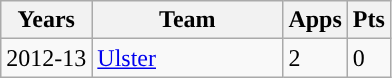<table class="wikitable" style="text-align:left;">
<tr>
<th>Years</th>
<th width=120px>Team</th>
<th>Apps</th>
<th>Pts</th>
</tr>
<tr>
<td>2012-13</td>
<td><a href='#'>Ulster</a></td>
<td>2</td>
<td>0</td>
</tr>
</table>
